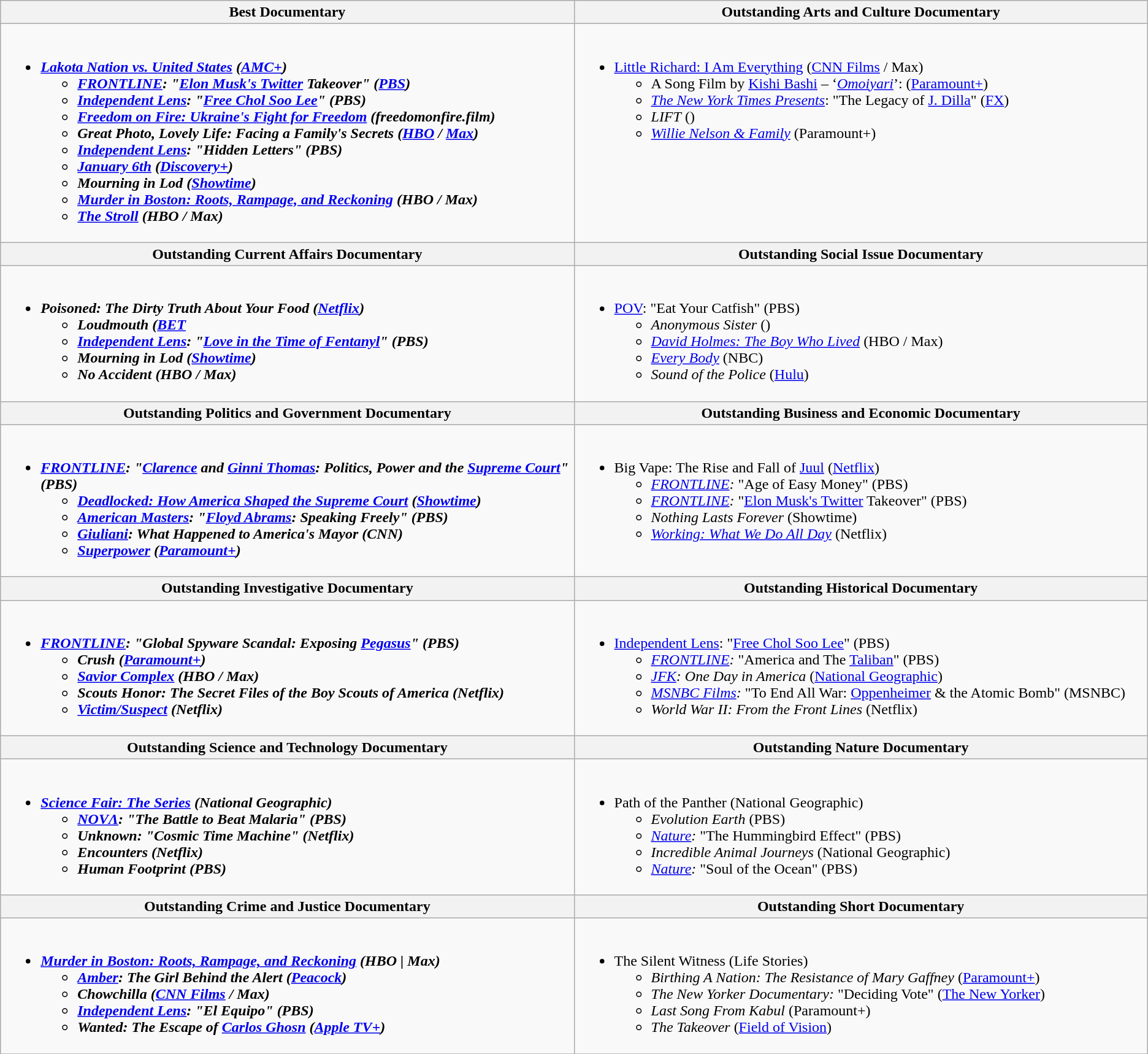<table class=wikitable>
<tr>
<th style="width:50%">Best Documentary</th>
<th style="width:50%">Outstanding Arts and Culture Documentary</th>
</tr>
<tr>
<td valign="top"><br><ul><li><strong><em><a href='#'>Lakota Nation vs. United States</a><em> (<a href='#'>AMC+</a>)<strong><ul><li></em><a href='#'>FRONTLINE</a>:<em> "<a href='#'>Elon Musk's Twitter</a> Takeover" (<a href='#'>PBS</a>)</li><li></em><a href='#'>Independent Lens</a>:<em> "<a href='#'>Free Chol Soo Lee</a>" (PBS)</li><li></em><a href='#'>Freedom on Fire: Ukraine's Fight for Freedom</a><em> (freedomonfire.film)</li><li></em>Great Photo, Lovely Life: Facing a Family's Secrets<em> (<a href='#'>HBO</a> / <a href='#'>Max</a>)</li><li></em><a href='#'>Independent Lens</a>:<em> "Hidden Letters" (PBS)</li><li></em><a href='#'>January 6th</a><em> (<a href='#'>Discovery+</a>)</li><li></em>Mourning in Lod<em> (<a href='#'>Showtime</a>)</li><li></em><a href='#'>Murder in Boston: Roots, Rampage, and Reckoning</a><em> (HBO / Max)</li><li><a href='#'></em>The Stroll<em></a> (HBO / Max)</li></ul></li></ul></td>
<td valign="top"><br><ul><li></em></strong><a href='#'>Little Richard: I Am Everything</a></em> (<a href='#'>CNN Films</a> / Max)</strong><ul><li>A Song Film by <a href='#'>Kishi Bashi</a> – ‘<em><a href='#'>Omoiyari</a></em>’: (<a href='#'>Paramount+</a>)</li><li><em><a href='#'>The New York Times Presents</a></em>: "The Legacy of <a href='#'>J. Dilla</a>" (<a href='#'>FX</a>)</li><li><em>LIFT</em> ()</li><li><em><a href='#'>Willie Nelson & Family</a></em> (Paramount+)</li></ul></li></ul></td>
</tr>
<tr>
<th style="width:50%">Outstanding Current Affairs Documentary</th>
<th style="width:50%">Outstanding Social Issue Documentary</th>
</tr>
<tr>
<td valign="top"><br><ul><li><strong><em>Poisoned: The Dirty Truth About Your Food<em> (<a href='#'>Netflix</a>)<strong><ul><li></em>Loudmouth<em> (<a href='#'>BET</a></li><li></em><a href='#'>Independent Lens</a>:<em> "<a href='#'>Love in the Time of Fentanyl</a>" (PBS)</li><li></em>Mourning in Lod<em> (<a href='#'>Showtime</a>)</li><li></em>No Accident<em> (HBO / Max)</li></ul></li></ul></td>
<td valign="top"><br><ul><li></em></strong><a href='#'>POV</a>:</em> "Eat Your Catfish" (PBS)</strong><ul><li><em>Anonymous Sister</em> ()</li><li><em><a href='#'>David Holmes: The Boy Who Lived</a></em> (HBO / Max)</li><li><em><a href='#'>Every Body</a></em> (NBC)</li><li><em>Sound of the Police</em> (<a href='#'>Hulu</a>)</li></ul></li></ul></td>
</tr>
<tr>
<th style="width:50%">Outstanding Politics and Government Documentary</th>
<th style="width:50%">Outstanding Business and Economic Documentary</th>
</tr>
<tr>
<td valign="top"><br><ul><li><strong><em><a href='#'>FRONTLINE</a>:<em> "<a href='#'>Clarence</a> and <a href='#'>Ginni Thomas</a>: Politics, Power and the <a href='#'>Supreme Court</a>" (PBS)<strong><ul><li></em><a href='#'>Deadlocked: How America Shaped the Supreme Court</a><em> (<a href='#'>Showtime</a>)</li><li></em><a href='#'>American Masters</a>:<em> "<a href='#'>Floyd Abrams</a>: Speaking Freely" (PBS)</li><li></em><a href='#'>Giuliani</a>: What Happened to America's Mayor<em> (CNN)</li><li></em><a href='#'>Superpower</a><em> (<a href='#'>Paramount+</a>)</li></ul></li></ul></td>
<td valign="top"><br><ul><li></em></strong>Big Vape: The Rise and Fall of <a href='#'>Juul</a></em> (<a href='#'>Netflix</a>)</strong><ul><li><em><a href='#'>FRONTLINE</a>:</em> "Age of Easy Money" (PBS)</li><li><em><a href='#'>FRONTLINE</a>:</em> "<a href='#'>Elon Musk's Twitter</a> Takeover" (PBS)</li><li><em>Nothing Lasts Forever</em> (Showtime)</li><li><em><a href='#'>Working: What We Do All Day</a></em> (Netflix)</li></ul></li></ul></td>
</tr>
<tr>
<th style="width:50%">Outstanding Investigative Documentary</th>
<th style="width:50%">Outstanding Historical Documentary</th>
</tr>
<tr>
<td valign="top"><br><ul><li><strong><em><a href='#'>FRONTLINE</a>:<em> "Global Spyware Scandal: Exposing <a href='#'>Pegasus</a>" (PBS)<strong><ul><li></em>Crush<em> (<a href='#'>Paramount+</a>)</li><li></em><a href='#'>Savior Complex</a><em> (HBO / Max)</li><li></em>Scouts Honor: The Secret Files of the Boy Scouts of America<em> (Netflix)</li><li></em><a href='#'>Victim/Suspect</a><em> (Netflix)</li></ul></li></ul></td>
<td valign="top"><br><ul><li></em></strong><a href='#'>Independent Lens</a>:</em> "<a href='#'>Free Chol Soo Lee</a>" (PBS)</strong><ul><li><em><a href='#'>FRONTLINE</a>:</em> "America and The <a href='#'>Taliban</a>" (PBS)</li><li><em><a href='#'>JFK</a>: One Day in America</em> (<a href='#'>National Geographic</a>)</li><li><em><a href='#'>MSNBC Films</a>:</em> "To End All War: <a href='#'>Oppenheimer</a> & the Atomic Bomb" (MSNBC)</li><li><em>World War II: From the Front Lines</em> (Netflix)</li></ul></li></ul></td>
</tr>
<tr>
<th style="width:50%">Outstanding Science and Technology Documentary</th>
<th style="width:50%">Outstanding Nature Documentary</th>
</tr>
<tr>
<td valign="top"><br><ul><li><strong><em><a href='#'>Science Fair: The Series</a><em> (National Geographic)<strong><ul><li></em><a href='#'>NOVΛ</a>:<em> "The Battle to Beat Malaria" (PBS)</li><li></em>Unknown<em>: "Cosmic Time Machine" (Netflix)</li><li></em>Encounters<em> (Netflix)</li><li></em>Human Footprint<em> (PBS)</li></ul></li></ul></td>
<td valign="top"><br><ul><li></em></strong>Path of the Panther</em> (National Geographic)</strong><ul><li><em>Evolution Earth</em> (PBS)</li><li><em><a href='#'>Nature</a>:</em> "The Hummingbird Effect" (PBS)</li><li><em>Incredible Animal Journeys</em> (National Geographic)</li><li><em><a href='#'>Nature</a>:</em> "Soul of the Ocean" (PBS)</li></ul></li></ul></td>
</tr>
<tr>
<th style="width:50%">Outstanding Crime and Justice Documentary</th>
<th style="width:50%">Outstanding Short Documentary</th>
</tr>
<tr>
<td valign="top"><br><ul><li><strong><em><a href='#'>Murder in Boston: Roots, Rampage, and Reckoning</a><em> (HBO | Max)<strong><ul><li></em><a href='#'>Amber</a>: The Girl Behind the Alert<em> (<a href='#'>Peacock</a>)</li><li></em>Chowchilla<em> (<a href='#'>CNN Films</a> / Max)</li><li></em><a href='#'>Independent Lens</a>:<em> "El Equipo" (PBS)</li><li></em>Wanted: The Escape of <a href='#'>Carlos Ghosn</a><em> (<a href='#'>Apple TV+</a>)</li></ul></li></ul></td>
<td valign="top"><br><ul><li></em></strong>The Silent Witness</em> (Life Stories)</strong><ul><li><em>Birthing A Nation: The Resistance of Mary Gaffney</em> (<a href='#'>Paramount+</a>)</li><li><em>The New Yorker Documentary:</em> "Deciding Vote" (<a href='#'>The New Yorker</a>)</li><li><em>Last Song From Kabul</em> (Paramount+)</li><li><em>The Takeover</em> (<a href='#'>Field of Vision</a>)</li></ul></li></ul></td>
</tr>
<tr>
</tr>
</table>
